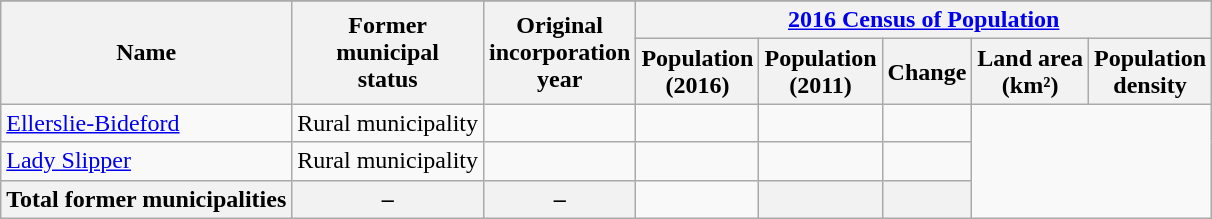<table class="wikitable sortable collapsible">
<tr class="sorttop" align="center">
</tr>
<tr>
<th scope="col" rowspan=2>Name</th>
<th scope="col" rowspan=2>Former<br>municipal<br>status</th>
<th scope="col" rowspan=2>Original<br>incorporation<br>year</th>
<th scope="col" colspan=5><a href='#'>2016 Census of Population</a></th>
</tr>
<tr>
<th scope="col">Population<br>(2016)</th>
<th scope="col">Population<br>(2011)</th>
<th scope="col">Change</th>
<th scope="col">Land area<br>(km²)</th>
<th scope="col" data-sort-type="number">Population<br>density</th>
</tr>
<tr>
<td scope="row"><a href='#'>Ellerslie-Bideford</a></td>
<td>Rural municipality</td>
<td align=center></td>
<td></td>
<td align=center></td>
<td align=center></td>
</tr>
<tr>
<td scope="row"><a href='#'>Lady Slipper</a></td>
<td>Rural municipality</td>
<td align=center></td>
<td></td>
<td align=center></td>
<td align=center></td>
</tr>
<tr class="sortbottom" align="center">
<th scope="col" align="center">Total former municipalities</th>
<th scope="col" align="center">–</th>
<th scope="col" align="center">–</th>
<td></td>
<th scope="col" align="center"></th>
<th scope="col" align="center"></th>
</tr>
</table>
